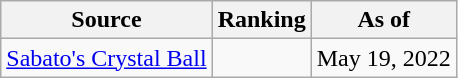<table class="wikitable" style="text-align:center">
<tr>
<th>Source</th>
<th>Ranking</th>
<th>As of</th>
</tr>
<tr>
<td align=left><a href='#'>Sabato's Crystal Ball</a></td>
<td></td>
<td>May 19, 2022</td>
</tr>
</table>
